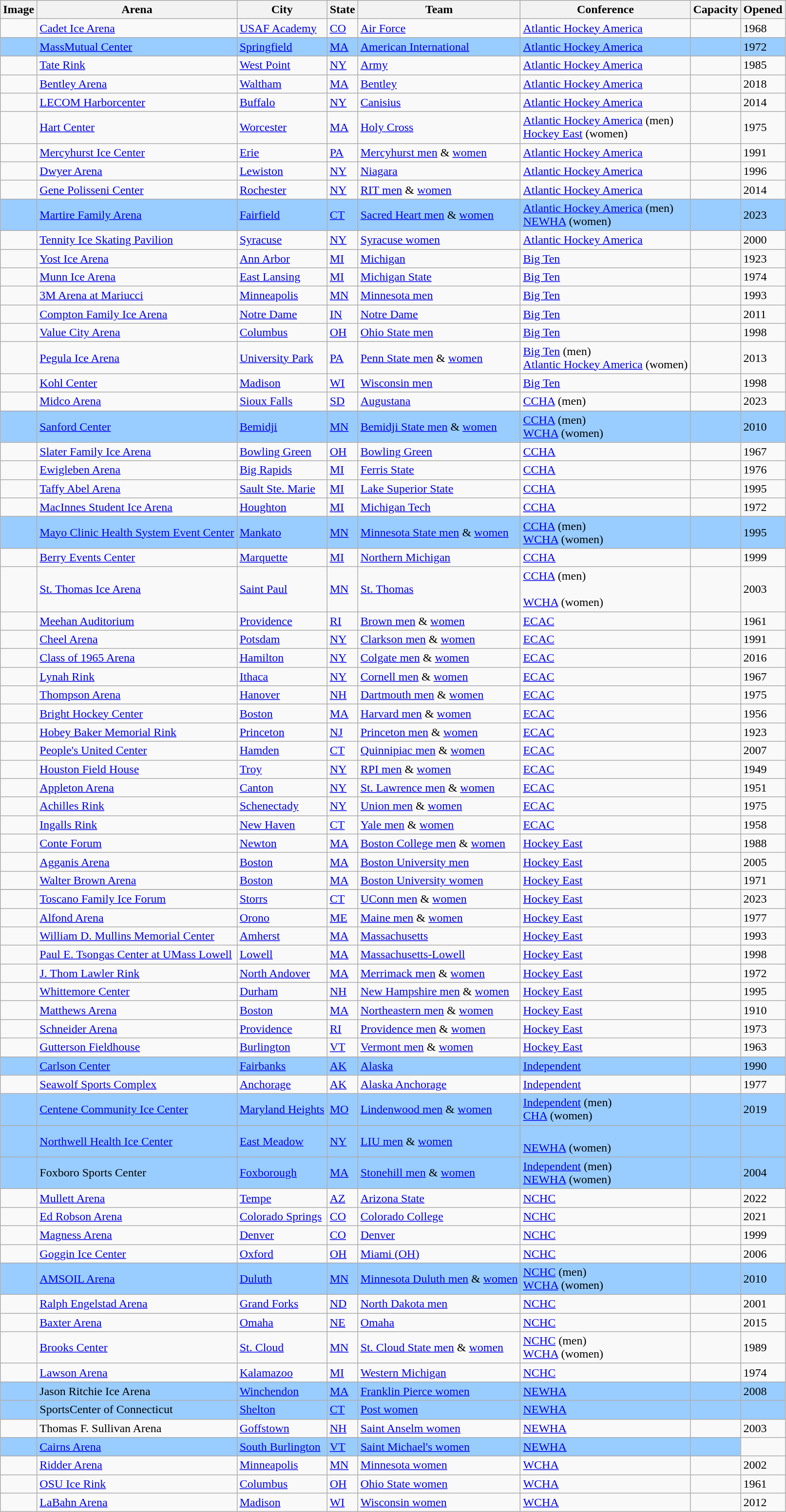<table class="wikitable sortable">
<tr>
<th class=unsortable>Image</th>
<th>Arena</th>
<th>City</th>
<th>State</th>
<th>Team</th>
<th>Conference</th>
<th>Capacity</th>
<th>Opened</th>
</tr>
<tr>
<td></td>
<td><a href='#'>Cadet Ice Arena</a></td>
<td><a href='#'>USAF Academy</a></td>
<td><a href='#'>CO</a></td>
<td><a href='#'>Air Force</a></td>
<td><a href='#'>Atlantic Hockey America</a></td>
<td></td>
<td>1968</td>
</tr>
<tr style="background:#9cf;">
<td></td>
<td><a href='#'>MassMutual Center</a></td>
<td><a href='#'>Springfield</a></td>
<td><a href='#'>MA</a></td>
<td><a href='#'>American International</a></td>
<td><a href='#'>Atlantic Hockey America</a></td>
<td></td>
<td>1972</td>
</tr>
<tr>
<td></td>
<td><a href='#'>Tate Rink</a></td>
<td><a href='#'>West Point</a></td>
<td><a href='#'>NY</a></td>
<td><a href='#'>Army</a></td>
<td><a href='#'>Atlantic Hockey America</a></td>
<td></td>
<td>1985</td>
</tr>
<tr>
<td></td>
<td><a href='#'>Bentley Arena</a></td>
<td><a href='#'>Waltham</a></td>
<td><a href='#'>MA</a></td>
<td><a href='#'>Bentley</a></td>
<td><a href='#'>Atlantic Hockey America</a></td>
<td></td>
<td>2018</td>
</tr>
<tr>
<td></td>
<td><a href='#'>LECOM Harborcenter</a></td>
<td><a href='#'>Buffalo</a></td>
<td><a href='#'>NY</a></td>
<td><a href='#'>Canisius</a></td>
<td><a href='#'>Atlantic Hockey America</a></td>
<td></td>
<td>2014</td>
</tr>
<tr>
<td></td>
<td><a href='#'>Hart Center</a></td>
<td><a href='#'>Worcester</a></td>
<td><a href='#'>MA</a></td>
<td><a href='#'>Holy Cross</a></td>
<td><a href='#'>Atlantic Hockey America</a> (men)<br><a href='#'>Hockey East</a> (women)</td>
<td></td>
<td>1975</td>
</tr>
<tr>
<td></td>
<td><a href='#'>Mercyhurst Ice Center</a></td>
<td><a href='#'>Erie</a></td>
<td><a href='#'>PA</a></td>
<td><a href='#'>Mercyhurst men</a> & <a href='#'>women</a></td>
<td><a href='#'>Atlantic Hockey America</a></td>
<td></td>
<td>1991</td>
</tr>
<tr>
<td></td>
<td><a href='#'>Dwyer Arena</a></td>
<td><a href='#'>Lewiston</a></td>
<td><a href='#'>NY</a></td>
<td><a href='#'>Niagara</a></td>
<td><a href='#'>Atlantic Hockey America</a></td>
<td></td>
<td>1996</td>
</tr>
<tr>
<td></td>
<td><a href='#'>Gene Polisseni Center</a></td>
<td><a href='#'>Rochester</a></td>
<td><a href='#'>NY</a></td>
<td><a href='#'>RIT men</a> & <a href='#'>women</a></td>
<td><a href='#'>Atlantic Hockey America</a></td>
<td></td>
<td>2014</td>
</tr>
<tr style="background:#9cf;">
<td></td>
<td><a href='#'>Martire Family Arena</a></td>
<td><a href='#'>Fairfield</a></td>
<td><a href='#'>CT</a></td>
<td><a href='#'>Sacred Heart men</a> & <a href='#'>women</a></td>
<td><a href='#'>Atlantic Hockey America</a> (men) <br> <a href='#'>NEWHA</a> (women)</td>
<td></td>
<td>2023</td>
</tr>
<tr>
<td></td>
<td><a href='#'>Tennity Ice Skating Pavilion</a></td>
<td><a href='#'>Syracuse</a></td>
<td><a href='#'>NY</a></td>
<td><a href='#'>Syracuse women</a></td>
<td><a href='#'>Atlantic Hockey America</a></td>
<td></td>
<td>2000</td>
</tr>
<tr>
<td></td>
<td><a href='#'>Yost Ice Arena</a></td>
<td><a href='#'>Ann Arbor</a></td>
<td><a href='#'>MI</a></td>
<td><a href='#'>Michigan</a></td>
<td><a href='#'>Big Ten</a></td>
<td></td>
<td>1923</td>
</tr>
<tr>
<td></td>
<td><a href='#'>Munn Ice Arena</a></td>
<td><a href='#'>East Lansing</a></td>
<td><a href='#'>MI</a></td>
<td><a href='#'>Michigan State</a></td>
<td><a href='#'>Big Ten</a></td>
<td></td>
<td>1974</td>
</tr>
<tr>
<td></td>
<td><a href='#'>3M Arena at Mariucci</a></td>
<td><a href='#'>Minneapolis</a></td>
<td><a href='#'>MN</a></td>
<td><a href='#'>Minnesota men</a></td>
<td><a href='#'>Big Ten</a></td>
<td></td>
<td>1993</td>
</tr>
<tr>
<td></td>
<td><a href='#'>Compton Family Ice Arena</a></td>
<td><a href='#'>Notre Dame</a></td>
<td><a href='#'>IN</a></td>
<td><a href='#'>Notre Dame</a></td>
<td><a href='#'>Big Ten</a></td>
<td></td>
<td>2011</td>
</tr>
<tr>
<td></td>
<td><a href='#'>Value City Arena</a></td>
<td><a href='#'>Columbus</a></td>
<td><a href='#'>OH</a></td>
<td><a href='#'>Ohio State men</a></td>
<td><a href='#'>Big Ten</a></td>
<td></td>
<td>1998</td>
</tr>
<tr>
<td></td>
<td><a href='#'>Pegula Ice Arena</a></td>
<td><a href='#'>University Park</a></td>
<td><a href='#'>PA</a></td>
<td><a href='#'>Penn State men</a> & <a href='#'>women</a></td>
<td><a href='#'>Big Ten</a> (men)<br><a href='#'>Atlantic Hockey America</a> (women)</td>
<td></td>
<td>2013</td>
</tr>
<tr>
<td></td>
<td><a href='#'>Kohl Center</a></td>
<td><a href='#'>Madison</a></td>
<td><a href='#'>WI</a></td>
<td><a href='#'>Wisconsin men</a></td>
<td><a href='#'>Big Ten</a></td>
<td></td>
<td>1998</td>
</tr>
<tr>
<td></td>
<td><a href='#'>Midco Arena</a></td>
<td><a href='#'>Sioux Falls</a></td>
<td><a href='#'>SD</a></td>
<td><a href='#'>Augustana</a></td>
<td><a href='#'>CCHA</a> (men)</td>
<td></td>
<td>2023</td>
</tr>
<tr style="background:#9cf;">
<td></td>
<td><a href='#'>Sanford Center</a></td>
<td><a href='#'>Bemidji</a></td>
<td><a href='#'>MN</a></td>
<td><a href='#'>Bemidji State men</a> & <a href='#'>women</a></td>
<td><a href='#'>CCHA</a> (men)<br><a href='#'>WCHA</a> (women)</td>
<td></td>
<td>2010</td>
</tr>
<tr>
<td></td>
<td><a href='#'>Slater Family Ice Arena</a></td>
<td><a href='#'>Bowling Green</a></td>
<td><a href='#'>OH</a></td>
<td><a href='#'>Bowling Green</a></td>
<td><a href='#'>CCHA</a></td>
<td></td>
<td>1967</td>
</tr>
<tr>
<td></td>
<td><a href='#'>Ewigleben Arena</a></td>
<td><a href='#'>Big Rapids</a></td>
<td><a href='#'>MI</a></td>
<td><a href='#'>Ferris State</a></td>
<td><a href='#'>CCHA</a></td>
<td></td>
<td>1976</td>
</tr>
<tr>
<td></td>
<td><a href='#'>Taffy Abel Arena</a></td>
<td><a href='#'>Sault Ste. Marie</a></td>
<td><a href='#'>MI</a></td>
<td><a href='#'>Lake Superior State</a></td>
<td><a href='#'>CCHA</a></td>
<td></td>
<td>1995</td>
</tr>
<tr>
<td></td>
<td><a href='#'>MacInnes Student Ice Arena</a></td>
<td><a href='#'>Houghton</a></td>
<td><a href='#'>MI</a></td>
<td><a href='#'>Michigan Tech</a></td>
<td><a href='#'>CCHA</a></td>
<td></td>
<td>1972</td>
</tr>
<tr style="background:#9cf;">
<td></td>
<td><a href='#'>Mayo Clinic Health System Event Center</a></td>
<td><a href='#'>Mankato</a></td>
<td><a href='#'>MN</a></td>
<td><a href='#'>Minnesota State men</a> & <a href='#'>women</a></td>
<td><a href='#'>CCHA</a> (men)<br><a href='#'>WCHA</a> (women)</td>
<td></td>
<td>1995</td>
</tr>
<tr>
<td></td>
<td><a href='#'>Berry Events Center</a></td>
<td><a href='#'>Marquette</a></td>
<td><a href='#'>MI</a></td>
<td><a href='#'>Northern Michigan</a></td>
<td><a href='#'>CCHA</a></td>
<td></td>
<td>1999</td>
</tr>
<tr>
<td></td>
<td><a href='#'>St. Thomas Ice Arena</a></td>
<td><a href='#'>Saint Paul</a></td>
<td><a href='#'>MN</a></td>
<td><a href='#'>St. Thomas</a></td>
<td><a href='#'>CCHA</a> (men)<br><br><a href='#'>WCHA</a> (women)</td>
<td></td>
<td>2003</td>
</tr>
<tr>
<td></td>
<td><a href='#'>Meehan Auditorium</a></td>
<td><a href='#'>Providence</a></td>
<td><a href='#'>RI</a></td>
<td><a href='#'>Brown men</a> & <a href='#'>women</a></td>
<td><a href='#'>ECAC</a></td>
<td></td>
<td>1961</td>
</tr>
<tr>
<td></td>
<td><a href='#'>Cheel Arena</a></td>
<td><a href='#'>Potsdam</a></td>
<td><a href='#'>NY</a></td>
<td><a href='#'>Clarkson men</a> & <a href='#'>women</a></td>
<td><a href='#'>ECAC</a></td>
<td></td>
<td>1991</td>
</tr>
<tr>
<td></td>
<td><a href='#'>Class of 1965 Arena</a></td>
<td><a href='#'>Hamilton</a></td>
<td><a href='#'>NY</a></td>
<td><a href='#'>Colgate men</a> & <a href='#'>women</a></td>
<td><a href='#'>ECAC</a></td>
<td></td>
<td>2016</td>
</tr>
<tr>
<td></td>
<td><a href='#'>Lynah Rink</a></td>
<td><a href='#'>Ithaca</a></td>
<td><a href='#'>NY</a></td>
<td><a href='#'>Cornell men</a> & <a href='#'>women</a></td>
<td><a href='#'>ECAC</a></td>
<td></td>
<td>1967</td>
</tr>
<tr>
<td></td>
<td><a href='#'>Thompson Arena</a></td>
<td><a href='#'>Hanover</a></td>
<td><a href='#'>NH</a></td>
<td><a href='#'>Dartmouth men</a> & <a href='#'>women</a></td>
<td><a href='#'>ECAC</a></td>
<td></td>
<td>1975</td>
</tr>
<tr>
<td></td>
<td><a href='#'>Bright Hockey Center</a></td>
<td><a href='#'>Boston</a></td>
<td><a href='#'>MA</a></td>
<td><a href='#'>Harvard men</a> & <a href='#'>women</a></td>
<td><a href='#'>ECAC</a></td>
<td></td>
<td>1956</td>
</tr>
<tr>
<td></td>
<td><a href='#'>Hobey Baker Memorial Rink</a></td>
<td><a href='#'>Princeton</a></td>
<td><a href='#'>NJ</a></td>
<td><a href='#'>Princeton men</a> & <a href='#'>women</a></td>
<td><a href='#'>ECAC</a></td>
<td></td>
<td>1923</td>
</tr>
<tr>
<td></td>
<td><a href='#'>People's United Center</a></td>
<td><a href='#'>Hamden</a></td>
<td><a href='#'>CT</a></td>
<td><a href='#'>Quinnipiac men</a> & <a href='#'>women</a></td>
<td><a href='#'>ECAC</a></td>
<td></td>
<td>2007</td>
</tr>
<tr>
<td></td>
<td><a href='#'>Houston Field House</a></td>
<td><a href='#'>Troy</a></td>
<td><a href='#'>NY</a></td>
<td><a href='#'>RPI men</a> & <a href='#'>women</a></td>
<td><a href='#'>ECAC</a></td>
<td></td>
<td>1949</td>
</tr>
<tr>
<td></td>
<td><a href='#'>Appleton Arena</a></td>
<td><a href='#'>Canton</a></td>
<td><a href='#'>NY</a></td>
<td><a href='#'>St. Lawrence men</a> & <a href='#'>women</a></td>
<td><a href='#'>ECAC</a></td>
<td></td>
<td>1951</td>
</tr>
<tr>
<td></td>
<td><a href='#'>Achilles Rink</a></td>
<td><a href='#'>Schenectady</a></td>
<td><a href='#'>NY</a></td>
<td><a href='#'>Union men</a> & <a href='#'>women</a></td>
<td><a href='#'>ECAC</a></td>
<td></td>
<td>1975</td>
</tr>
<tr>
<td></td>
<td><a href='#'>Ingalls Rink</a></td>
<td><a href='#'>New Haven</a></td>
<td><a href='#'>CT</a></td>
<td><a href='#'>Yale men</a> & <a href='#'>women</a></td>
<td><a href='#'>ECAC</a></td>
<td></td>
<td>1958</td>
</tr>
<tr>
<td></td>
<td><a href='#'>Conte Forum</a></td>
<td><a href='#'>Newton</a></td>
<td><a href='#'>MA</a></td>
<td><a href='#'>Boston College men</a> & <a href='#'>women</a></td>
<td><a href='#'>Hockey East</a></td>
<td></td>
<td>1988</td>
</tr>
<tr>
<td></td>
<td><a href='#'>Agganis Arena</a></td>
<td><a href='#'>Boston</a></td>
<td><a href='#'>MA</a></td>
<td><a href='#'>Boston University men</a></td>
<td><a href='#'>Hockey East</a></td>
<td></td>
<td>2005</td>
</tr>
<tr>
<td></td>
<td><a href='#'>Walter Brown Arena</a></td>
<td><a href='#'>Boston</a></td>
<td><a href='#'>MA</a></td>
<td><a href='#'>Boston University women</a></td>
<td><a href='#'>Hockey East</a></td>
<td></td>
<td>1971</td>
</tr>
<tr>
</tr>
<tr>
<td></td>
<td><a href='#'>Toscano Family Ice Forum</a></td>
<td><a href='#'>Storrs</a></td>
<td><a href='#'>CT</a></td>
<td><a href='#'>UConn men</a> & <a href='#'>women</a></td>
<td><a href='#'>Hockey East</a></td>
<td></td>
<td>2023</td>
</tr>
<tr>
<td></td>
<td><a href='#'>Alfond Arena</a></td>
<td><a href='#'>Orono</a></td>
<td><a href='#'>ME</a></td>
<td><a href='#'>Maine men</a> & <a href='#'>women</a></td>
<td><a href='#'>Hockey East</a></td>
<td></td>
<td>1977</td>
</tr>
<tr>
<td></td>
<td><a href='#'>William D. Mullins Memorial Center</a></td>
<td><a href='#'>Amherst</a></td>
<td><a href='#'>MA</a></td>
<td><a href='#'>Massachusetts</a></td>
<td><a href='#'>Hockey East</a></td>
<td></td>
<td>1993</td>
</tr>
<tr>
<td></td>
<td><a href='#'>Paul E. Tsongas Center at UMass Lowell</a></td>
<td><a href='#'>Lowell</a></td>
<td><a href='#'>MA</a></td>
<td><a href='#'>Massachusetts-Lowell</a></td>
<td><a href='#'>Hockey East</a></td>
<td></td>
<td>1998</td>
</tr>
<tr>
<td></td>
<td><a href='#'>J. Thom Lawler Rink</a></td>
<td><a href='#'>North Andover</a></td>
<td><a href='#'>MA</a></td>
<td><a href='#'>Merrimack men</a> & <a href='#'>women</a></td>
<td><a href='#'>Hockey East</a></td>
<td></td>
<td>1972</td>
</tr>
<tr>
<td></td>
<td><a href='#'>Whittemore Center</a></td>
<td><a href='#'>Durham</a></td>
<td><a href='#'>NH</a></td>
<td><a href='#'>New Hampshire men</a> & <a href='#'>women</a></td>
<td><a href='#'>Hockey East</a></td>
<td></td>
<td>1995</td>
</tr>
<tr>
<td></td>
<td><a href='#'>Matthews Arena</a></td>
<td><a href='#'>Boston</a></td>
<td><a href='#'>MA</a></td>
<td><a href='#'>Northeastern men</a> & <a href='#'>women</a></td>
<td><a href='#'>Hockey East</a></td>
<td></td>
<td>1910</td>
</tr>
<tr>
<td></td>
<td><a href='#'>Schneider Arena</a></td>
<td><a href='#'>Providence</a></td>
<td><a href='#'>RI</a></td>
<td><a href='#'>Providence men</a> & <a href='#'>women</a></td>
<td><a href='#'>Hockey East</a></td>
<td></td>
<td>1973</td>
</tr>
<tr>
<td></td>
<td><a href='#'>Gutterson Fieldhouse</a></td>
<td><a href='#'>Burlington</a></td>
<td><a href='#'>VT</a></td>
<td><a href='#'>Vermont men</a> & <a href='#'>women</a></td>
<td><a href='#'>Hockey East</a></td>
<td></td>
<td>1963</td>
</tr>
<tr style="background:#9cf;">
<td></td>
<td><a href='#'>Carlson Center</a></td>
<td><a href='#'>Fairbanks</a></td>
<td><a href='#'>AK</a></td>
<td><a href='#'>Alaska</a></td>
<td><a href='#'>Independent</a></td>
<td></td>
<td>1990</td>
</tr>
<tr>
<td></td>
<td><a href='#'>Seawolf Sports Complex</a></td>
<td><a href='#'>Anchorage</a></td>
<td><a href='#'>AK</a></td>
<td><a href='#'>Alaska Anchorage</a></td>
<td><a href='#'>Independent</a></td>
<td></td>
<td>1977</td>
</tr>
<tr bgcolor=#9cf>
<td></td>
<td><a href='#'>Centene Community Ice Center</a></td>
<td><a href='#'>Maryland Heights</a></td>
<td><a href='#'>MO</a></td>
<td><a href='#'>Lindenwood men</a> & <a href='#'>women</a></td>
<td><a href='#'>Independent</a> (men)<br><a href='#'>CHA</a> (women)</td>
<td></td>
<td>2019</td>
</tr>
<tr style="background:#9cf;">
<td></td>
<td><a href='#'>Northwell Health Ice Center</a></td>
<td><a href='#'>East Meadow</a></td>
<td><a href='#'>NY</a></td>
<td><a href='#'>LIU men</a> & <a href='#'>women</a></td>
<td><br><a href='#'>NEWHA</a> (women)</td>
<td></td>
<td></td>
</tr>
<tr bgcolor=#9cf>
<td></td>
<td>Foxboro Sports Center</td>
<td><a href='#'>Foxborough</a></td>
<td><a href='#'>MA</a></td>
<td><a href='#'>Stonehill men</a> & <a href='#'>women</a></td>
<td><a href='#'>Independent</a> (men)<br><a href='#'>NEWHA</a> (women)</td>
<td></td>
<td>2004</td>
</tr>
<tr>
<td></td>
<td><a href='#'>Mullett Arena</a></td>
<td><a href='#'>Tempe</a></td>
<td><a href='#'>AZ</a></td>
<td><a href='#'>Arizona State</a></td>
<td><a href='#'>NCHC</a></td>
<td></td>
<td>2022</td>
</tr>
<tr>
<td></td>
<td><a href='#'>Ed Robson Arena</a></td>
<td><a href='#'>Colorado Springs</a></td>
<td><a href='#'>CO</a></td>
<td><a href='#'>Colorado College</a></td>
<td><a href='#'>NCHC</a></td>
<td></td>
<td>2021</td>
</tr>
<tr>
<td></td>
<td><a href='#'>Magness Arena</a></td>
<td><a href='#'>Denver</a></td>
<td><a href='#'>CO</a></td>
<td><a href='#'>Denver</a></td>
<td><a href='#'>NCHC</a></td>
<td></td>
<td>1999</td>
</tr>
<tr>
<td></td>
<td><a href='#'>Goggin Ice Center</a></td>
<td><a href='#'>Oxford</a></td>
<td><a href='#'>OH</a></td>
<td><a href='#'>Miami (OH)</a></td>
<td><a href='#'>NCHC</a></td>
<td></td>
<td>2006</td>
</tr>
<tr style="background:#9cf;">
<td></td>
<td><a href='#'>AMSOIL Arena</a></td>
<td><a href='#'>Duluth</a></td>
<td><a href='#'>MN</a></td>
<td><a href='#'>Minnesota Duluth men</a> & <a href='#'>women</a></td>
<td><a href='#'>NCHC</a> (men)<br><a href='#'>WCHA</a> (women)</td>
<td></td>
<td>2010</td>
</tr>
<tr>
<td></td>
<td><a href='#'>Ralph Engelstad Arena</a></td>
<td><a href='#'>Grand Forks</a></td>
<td><a href='#'>ND</a></td>
<td><a href='#'>North Dakota men</a></td>
<td><a href='#'>NCHC</a></td>
<td></td>
<td>2001</td>
</tr>
<tr>
<td></td>
<td><a href='#'>Baxter Arena</a></td>
<td><a href='#'>Omaha</a></td>
<td><a href='#'>NE</a></td>
<td><a href='#'>Omaha</a></td>
<td><a href='#'>NCHC</a></td>
<td></td>
<td>2015</td>
</tr>
<tr>
<td></td>
<td><a href='#'>Brooks Center</a></td>
<td><a href='#'>St. Cloud</a></td>
<td><a href='#'>MN</a></td>
<td><a href='#'>St. Cloud State men</a> & <a href='#'>women</a></td>
<td><a href='#'>NCHC</a> (men)<br><a href='#'>WCHA</a> (women)</td>
<td></td>
<td>1989</td>
</tr>
<tr>
<td></td>
<td><a href='#'>Lawson Arena</a></td>
<td><a href='#'>Kalamazoo</a></td>
<td><a href='#'>MI</a></td>
<td><a href='#'>Western Michigan</a></td>
<td><a href='#'>NCHC</a></td>
<td></td>
<td>1974</td>
</tr>
<tr style="background:#9cf;">
<td></td>
<td>Jason Ritchie Ice Arena</td>
<td><a href='#'>Winchendon</a></td>
<td><a href='#'>MA</a></td>
<td><a href='#'>Franklin Pierce women</a></td>
<td><a href='#'>NEWHA</a></td>
<td></td>
<td>2008</td>
</tr>
<tr style="background:#9cf;">
<td></td>
<td>SportsCenter of Connecticut</td>
<td><a href='#'>Shelton</a></td>
<td><a href='#'>CT</a></td>
<td><a href='#'>Post women</a></td>
<td><a href='#'>NEWHA</a></td>
<td></td>
<td></td>
</tr>
<tr>
<td></td>
<td>Thomas F. Sullivan Arena</td>
<td><a href='#'>Goffstown</a></td>
<td><a href='#'>NH</a></td>
<td><a href='#'>Saint Anselm women</a></td>
<td><a href='#'>NEWHA</a></td>
<td></td>
<td>2003</td>
</tr>
<tr style="background:#9cf;">
<td></td>
<td><a href='#'>Cairns Arena</a></td>
<td><a href='#'>South Burlington</a></td>
<td><a href='#'>VT</a></td>
<td><a href='#'>Saint Michael's women</a></td>
<td><a href='#'>NEWHA</a></td>
<td></td>
</tr>
<tr>
<td></td>
<td><a href='#'>Ridder Arena</a></td>
<td><a href='#'>Minneapolis</a></td>
<td><a href='#'>MN</a></td>
<td><a href='#'>Minnesota women</a></td>
<td><a href='#'>WCHA</a></td>
<td></td>
<td>2002</td>
</tr>
<tr>
<td></td>
<td><a href='#'>OSU Ice Rink</a></td>
<td><a href='#'>Columbus</a></td>
<td><a href='#'>OH</a></td>
<td><a href='#'>Ohio State women</a></td>
<td><a href='#'>WCHA</a></td>
<td></td>
<td>1961</td>
</tr>
<tr>
<td></td>
<td><a href='#'>LaBahn Arena</a></td>
<td><a href='#'>Madison</a></td>
<td><a href='#'>WI</a></td>
<td><a href='#'>Wisconsin women</a></td>
<td><a href='#'>WCHA</a></td>
<td></td>
<td>2012</td>
</tr>
</table>
